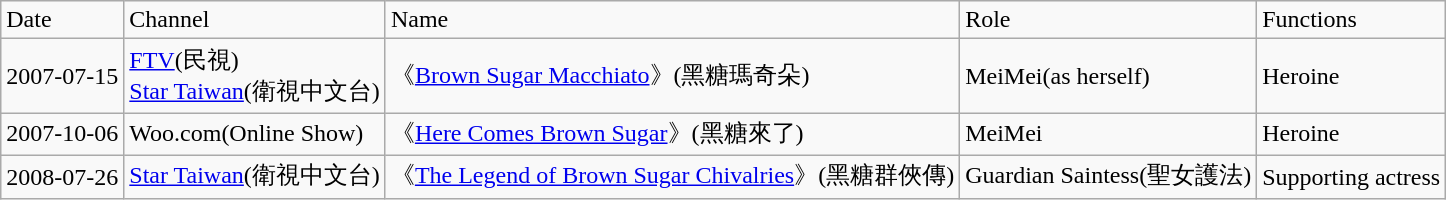<table class="wikitable">
<tr>
<td>Date</td>
<td>Channel</td>
<td>Name</td>
<td>Role</td>
<td>Functions</td>
</tr>
<tr>
<td>2007-07-15</td>
<td><a href='#'>FTV</a>(民視)<br><a href='#'>Star Taiwan</a>(衛視中文台)</td>
<td>《<a href='#'>Brown Sugar Macchiato</a>》(黑糖瑪奇朵)</td>
<td>MeiMei(as herself)</td>
<td>Heroine</td>
</tr>
<tr>
<td>2007-10-06</td>
<td>Woo.com(Online Show)</td>
<td>《<a href='#'>Here Comes Brown Sugar</a>》(黑糖來了)</td>
<td>MeiMei</td>
<td>Heroine</td>
</tr>
<tr>
<td>2008-07-26</td>
<td><a href='#'>Star Taiwan</a>(衛視中文台)</td>
<td>《<a href='#'>The Legend of Brown Sugar Chivalries</a>》(黑糖群俠傳)</td>
<td>Guardian Saintess(聖女護法)</td>
<td>Supporting actress</td>
</tr>
</table>
